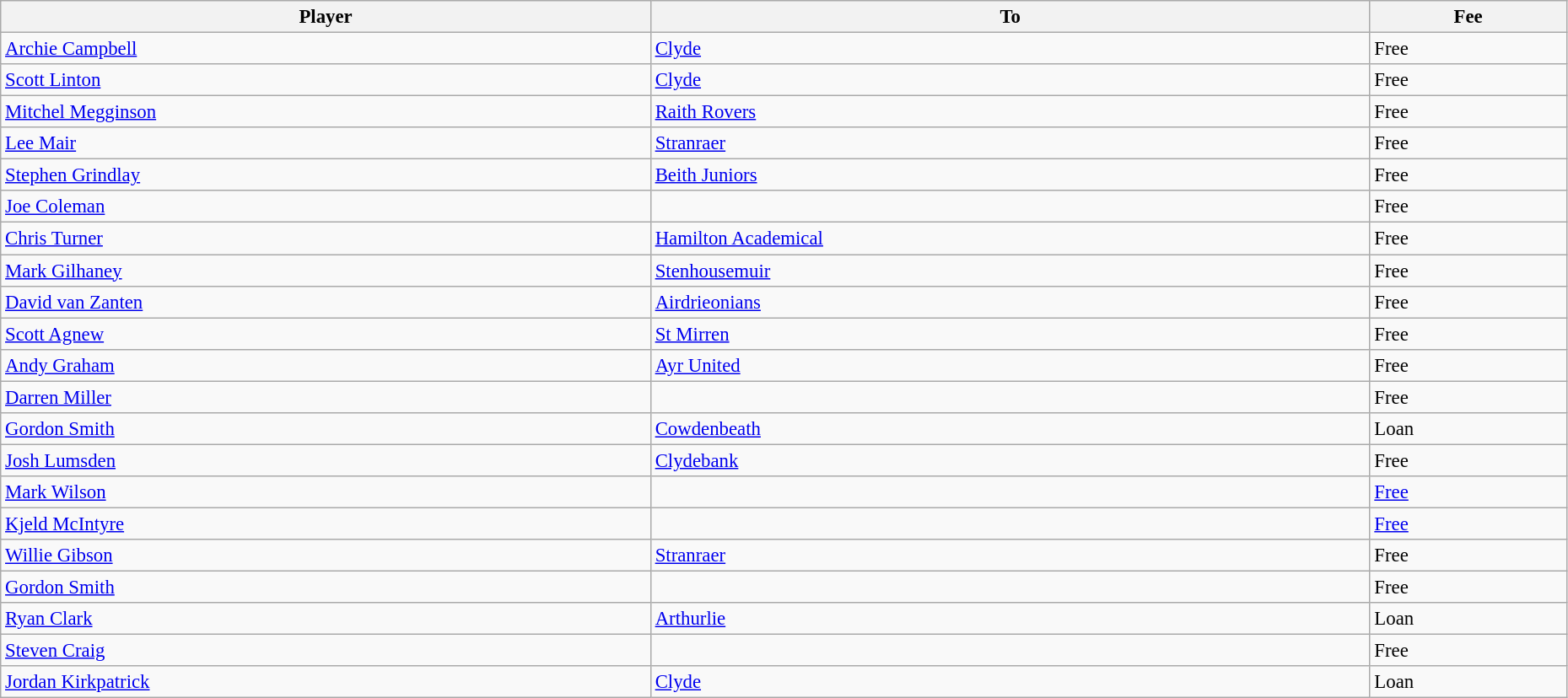<table class="wikitable" style="text-align:center; font-size:95%;width:98%; text-align:left">
<tr>
<th>Player</th>
<th>To</th>
<th>Fee</th>
</tr>
<tr>
<td> <a href='#'>Archie Campbell</a></td>
<td> <a href='#'>Clyde</a></td>
<td>Free</td>
</tr>
<tr>
<td> <a href='#'>Scott Linton</a></td>
<td> <a href='#'>Clyde</a></td>
<td>Free</td>
</tr>
<tr>
<td> <a href='#'>Mitchel Megginson</a></td>
<td> <a href='#'>Raith Rovers</a></td>
<td>Free</td>
</tr>
<tr>
<td> <a href='#'>Lee Mair</a></td>
<td> <a href='#'>Stranraer</a></td>
<td>Free</td>
</tr>
<tr>
<td> <a href='#'>Stephen Grindlay</a></td>
<td> <a href='#'>Beith Juniors</a></td>
<td>Free</td>
</tr>
<tr>
<td> <a href='#'>Joe Coleman</a></td>
<td></td>
<td>Free</td>
</tr>
<tr>
<td> <a href='#'>Chris Turner</a></td>
<td> <a href='#'>Hamilton Academical</a></td>
<td>Free</td>
</tr>
<tr>
<td> <a href='#'>Mark Gilhaney</a></td>
<td> <a href='#'>Stenhousemuir</a></td>
<td>Free</td>
</tr>
<tr>
<td> <a href='#'>David van Zanten</a></td>
<td> <a href='#'>Airdrieonians</a></td>
<td>Free</td>
</tr>
<tr>
<td> <a href='#'>Scott Agnew</a></td>
<td> <a href='#'>St Mirren</a></td>
<td>Free</td>
</tr>
<tr>
<td> <a href='#'>Andy Graham</a></td>
<td> <a href='#'>Ayr United</a></td>
<td>Free</td>
</tr>
<tr>
<td> <a href='#'>Darren Miller</a></td>
<td></td>
<td>Free</td>
</tr>
<tr>
<td> <a href='#'>Gordon Smith</a></td>
<td> <a href='#'>Cowdenbeath</a></td>
<td>Loan</td>
</tr>
<tr>
<td> <a href='#'>Josh Lumsden</a></td>
<td> <a href='#'>Clydebank</a></td>
<td>Free</td>
</tr>
<tr>
<td> <a href='#'>Mark Wilson</a></td>
<td></td>
<td><a href='#'>Free</a></td>
</tr>
<tr>
<td> <a href='#'>Kjeld McIntyre</a></td>
<td></td>
<td><a href='#'>Free</a></td>
</tr>
<tr>
<td> <a href='#'>Willie Gibson</a></td>
<td> <a href='#'>Stranraer</a></td>
<td>Free</td>
</tr>
<tr>
<td> <a href='#'>Gordon Smith</a></td>
<td></td>
<td>Free</td>
</tr>
<tr>
<td> <a href='#'>Ryan Clark</a></td>
<td> <a href='#'>Arthurlie</a></td>
<td>Loan</td>
</tr>
<tr>
<td> <a href='#'>Steven Craig</a></td>
<td></td>
<td>Free</td>
</tr>
<tr>
<td> <a href='#'>Jordan Kirkpatrick</a></td>
<td> <a href='#'>Clyde</a></td>
<td>Loan</td>
</tr>
</table>
